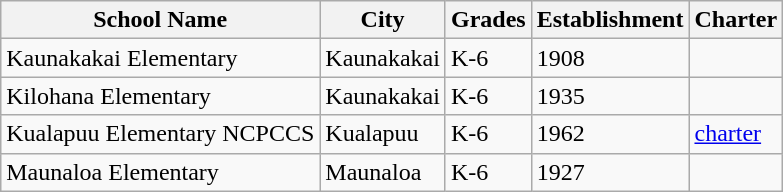<table class="wikitable">
<tr>
<th>School Name</th>
<th>City</th>
<th>Grades</th>
<th>Establishment</th>
<th>Charter</th>
</tr>
<tr>
<td>Kaunakakai Elementary</td>
<td>Kaunakakai</td>
<td>K-6</td>
<td>1908</td>
<td></td>
</tr>
<tr>
<td>Kilohana Elementary</td>
<td>Kaunakakai</td>
<td>K-6</td>
<td>1935</td>
<td></td>
</tr>
<tr>
<td>Kualapuu Elementary NCPCCS</td>
<td>Kualapuu</td>
<td>K-6</td>
<td>1962</td>
<td><a href='#'>charter</a></td>
</tr>
<tr>
<td>Maunaloa Elementary</td>
<td>Maunaloa</td>
<td>K-6</td>
<td>1927</td>
<td></td>
</tr>
</table>
